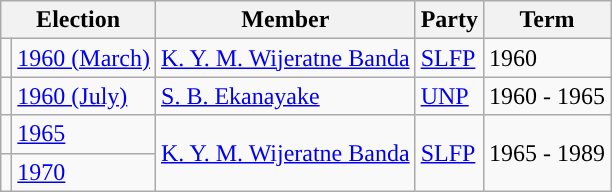<table class="wikitable">
<tr>
<th colspan="2">Election</th>
<th>Member</th>
<th>Party</th>
<th>Term</th>
</tr>
<tr>
<td style="background-color: "></td>
<td><a href='#'>1960 (March)</a></td>
<td><a href='#'>K. Y. M. Wijeratne Banda</a></td>
<td><a href='#'>SLFP</a></td>
<td>1960</td>
</tr>
<tr>
<td style="background-color: "></td>
<td><a href='#'>1960 (July)</a></td>
<td><a href='#'>S. B. Ekanayake</a></td>
<td><a href='#'>UNP</a></td>
<td>1960 - 1965</td>
</tr>
<tr>
<td style="background-color: "></td>
<td><a href='#'>1965</a></td>
<td rowspan=2><a href='#'>K. Y. M. Wijeratne Banda</a></td>
<td rowspan=2><a href='#'>SLFP</a></td>
<td rowspan=2>1965 - 1989</td>
</tr>
<tr>
<td style="background-color: "></td>
<td><a href='#'>1970</a></td>
</tr>
</table>
